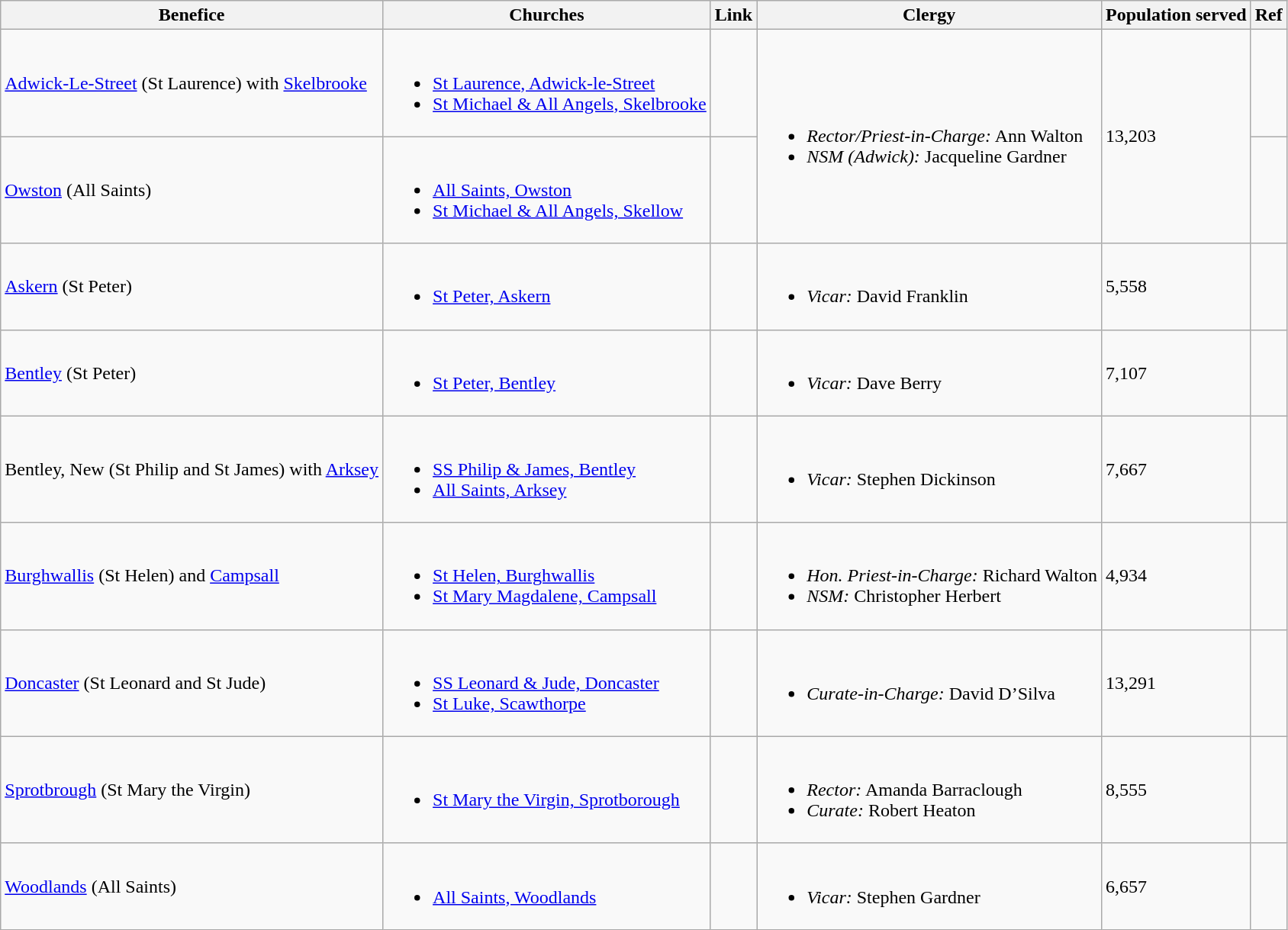<table class="wikitable">
<tr>
<th>Benefice</th>
<th>Churches</th>
<th>Link</th>
<th>Clergy</th>
<th>Population served</th>
<th>Ref</th>
</tr>
<tr>
<td><a href='#'>Adwick-Le-Street</a> (St Laurence) with <a href='#'>Skelbrooke</a></td>
<td><br><ul><li><a href='#'>St Laurence, Adwick-le-Street</a></li><li><a href='#'>St Michael & All Angels, Skelbrooke</a></li></ul></td>
<td></td>
<td rowspan="2"><br><ul><li><em>Rector/Priest-in-Charge:</em> Ann Walton</li><li><em>NSM (Adwick):</em> Jacqueline Gardner</li></ul></td>
<td rowspan="2">13,203</td>
<td></td>
</tr>
<tr>
<td><a href='#'>Owston</a> (All Saints)</td>
<td><br><ul><li><a href='#'>All Saints, Owston</a></li><li><a href='#'>St Michael & All Angels, Skellow</a></li></ul></td>
<td></td>
<td></td>
</tr>
<tr>
<td><a href='#'>Askern</a> (St Peter)</td>
<td><br><ul><li><a href='#'>St Peter, Askern</a></li></ul></td>
<td></td>
<td><br><ul><li><em>Vicar:</em> David Franklin</li></ul></td>
<td>5,558</td>
<td></td>
</tr>
<tr>
<td><a href='#'>Bentley</a> (St Peter)</td>
<td><br><ul><li><a href='#'>St Peter, Bentley</a></li></ul></td>
<td></td>
<td><br><ul><li><em>Vicar:</em> Dave Berry</li></ul></td>
<td>7,107</td>
<td></td>
</tr>
<tr>
<td>Bentley, New (St Philip and St James) with <a href='#'>Arksey</a></td>
<td><br><ul><li><a href='#'>SS Philip & James, Bentley</a></li><li><a href='#'>All Saints, Arksey</a></li></ul></td>
<td></td>
<td><br><ul><li><em>Vicar:</em> Stephen Dickinson</li></ul></td>
<td>7,667</td>
<td></td>
</tr>
<tr>
<td><a href='#'>Burghwallis</a> (St Helen) and <a href='#'>Campsall</a></td>
<td><br><ul><li><a href='#'>St Helen, Burghwallis</a></li><li><a href='#'>St Mary Magdalene, Campsall</a></li></ul></td>
<td></td>
<td><br><ul><li><em>Hon. Priest-in-Charge:</em> Richard Walton</li><li><em>NSM:</em> Christopher Herbert</li></ul></td>
<td>4,934</td>
<td></td>
</tr>
<tr>
<td><a href='#'>Doncaster</a> (St Leonard and St Jude)</td>
<td><br><ul><li><a href='#'>SS Leonard & Jude, Doncaster</a></li><li><a href='#'>St Luke, Scawthorpe</a></li></ul></td>
<td></td>
<td><br><ul><li><em>Curate-in-Charge:</em> David D’Silva</li></ul></td>
<td>13,291</td>
<td></td>
</tr>
<tr>
<td><a href='#'>Sprotbrough</a> (St Mary the Virgin)</td>
<td><br><ul><li><a href='#'>St Mary the Virgin, Sprotborough</a></li></ul></td>
<td></td>
<td><br><ul><li><em>Rector:</em> Amanda Barraclough</li><li><em>Curate:</em> Robert Heaton</li></ul></td>
<td>8,555</td>
<td></td>
</tr>
<tr>
<td><a href='#'>Woodlands</a> (All Saints)</td>
<td><br><ul><li><a href='#'>All Saints, Woodlands</a></li></ul></td>
<td></td>
<td><br><ul><li><em>Vicar:</em> Stephen Gardner</li></ul></td>
<td>6,657</td>
<td></td>
</tr>
</table>
